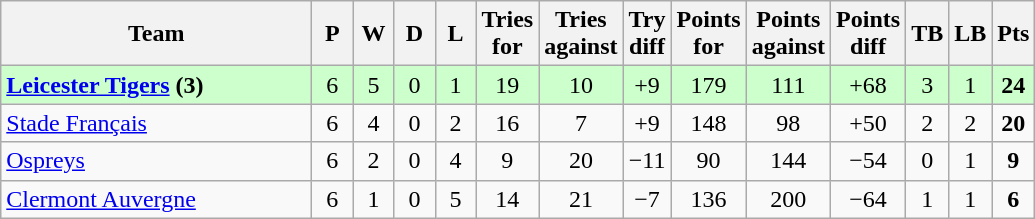<table class="wikitable" style="text-align: center;">
<tr>
<th width="200">Team</th>
<th width="20">P</th>
<th width="20">W</th>
<th width="20">D</th>
<th width="20">L</th>
<th width="20">Tries for</th>
<th width="20">Tries against</th>
<th width="20">Try diff</th>
<th width="20">Points for</th>
<th width="20">Points against</th>
<th width="25">Points diff</th>
<th width="20">TB</th>
<th width="20">LB</th>
<th width="20">Pts</th>
</tr>
<tr bgcolor=#ccffcc>
<td align=left> <strong><a href='#'>Leicester Tigers</a> (3)</strong></td>
<td>6</td>
<td>5</td>
<td>0</td>
<td>1</td>
<td>19</td>
<td>10</td>
<td>+9</td>
<td>179</td>
<td>111</td>
<td>+68</td>
<td>3</td>
<td>1</td>
<td><strong>24</strong></td>
</tr>
<tr>
<td align=left> <a href='#'>Stade Français</a></td>
<td>6</td>
<td>4</td>
<td>0</td>
<td>2</td>
<td>16</td>
<td>7</td>
<td>+9</td>
<td>148</td>
<td>98</td>
<td>+50</td>
<td>2</td>
<td>2</td>
<td><strong>20</strong></td>
</tr>
<tr>
<td align=left> <a href='#'>Ospreys</a></td>
<td>6</td>
<td>2</td>
<td>0</td>
<td>4</td>
<td>9</td>
<td>20</td>
<td>−11</td>
<td>90</td>
<td>144</td>
<td>−54</td>
<td>0</td>
<td>1</td>
<td><strong>9</strong></td>
</tr>
<tr>
<td align=left> <a href='#'>Clermont Auvergne</a></td>
<td>6</td>
<td>1</td>
<td>0</td>
<td>5</td>
<td>14</td>
<td>21</td>
<td>−7</td>
<td>136</td>
<td>200</td>
<td>−64</td>
<td>1</td>
<td>1</td>
<td><strong>6</strong></td>
</tr>
</table>
